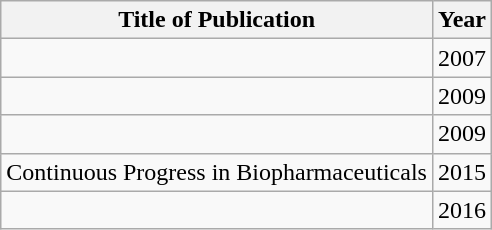<table class="wikitable">
<tr>
<th>Title of Publication</th>
<th>Year</th>
</tr>
<tr>
<td></td>
<td>2007</td>
</tr>
<tr>
<td></td>
<td>2009</td>
</tr>
<tr>
<td></td>
<td>2009</td>
</tr>
<tr>
<td>Continuous Progress in Biopharmaceuticals</td>
<td>2015</td>
</tr>
<tr>
<td></td>
<td>2016</td>
</tr>
</table>
